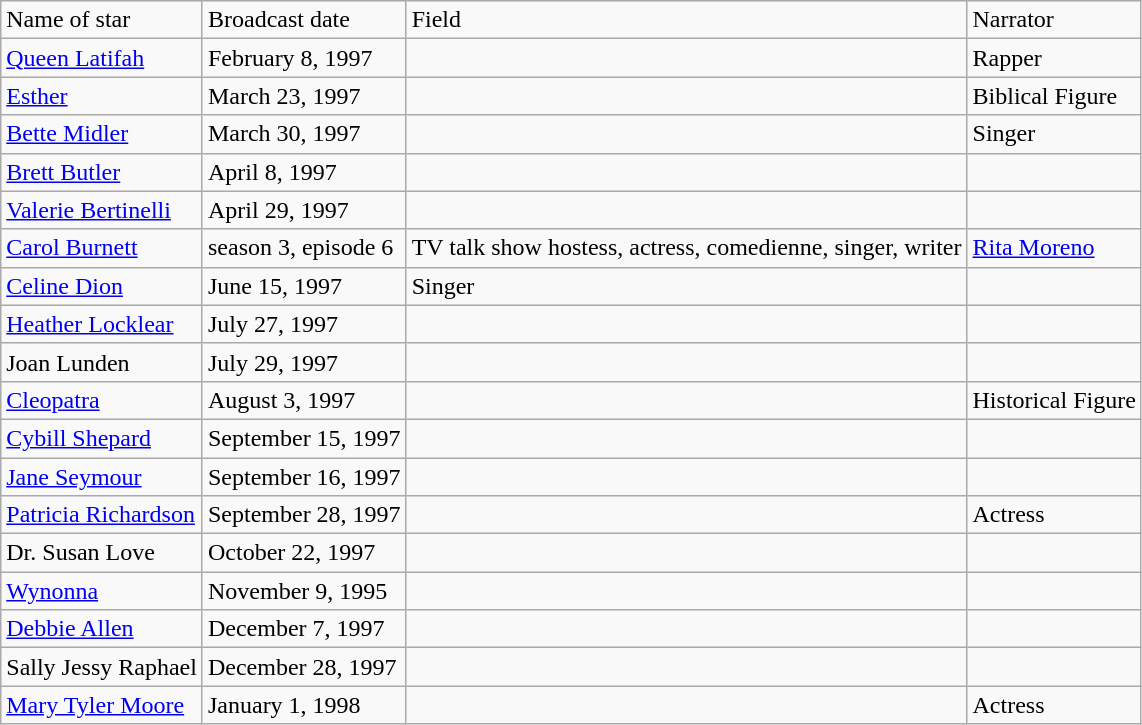<table class="wikitable">
<tr>
<td>Name of star</td>
<td>Broadcast date</td>
<td>Field</td>
<td>Narrator</td>
</tr>
<tr>
<td><a href='#'>Queen Latifah</a></td>
<td>February 8, 1997</td>
<td></td>
<td>Rapper</td>
</tr>
<tr>
<td><a href='#'>Esther</a></td>
<td>March 23, 1997</td>
<td></td>
<td>Biblical Figure</td>
</tr>
<tr>
<td><a href='#'>Bette Midler</a></td>
<td>March 30, 1997</td>
<td></td>
<td>Singer</td>
</tr>
<tr>
<td><a href='#'>Brett Butler</a></td>
<td>April 8, 1997</td>
<td></td>
<td></td>
</tr>
<tr>
<td><a href='#'>Valerie Bertinelli</a></td>
<td>April 29, 1997</td>
<td></td>
<td></td>
</tr>
<tr>
<td><a href='#'>Carol Burnett</a></td>
<td>season 3, episode 6</td>
<td>TV talk show hostess, actress, comedienne, singer, writer</td>
<td><a href='#'>Rita Moreno</a></td>
</tr>
<tr>
<td><a href='#'>Celine Dion</a></td>
<td>June 15, 1997</td>
<td>Singer</td>
<td></td>
</tr>
<tr>
<td><a href='#'>Heather Locklear</a></td>
<td>July 27, 1997</td>
<td></td>
<td></td>
</tr>
<tr>
<td>Joan Lunden</td>
<td>July 29, 1997</td>
<td></td>
<td></td>
</tr>
<tr>
<td><a href='#'>Cleopatra</a></td>
<td>August 3, 1997</td>
<td></td>
<td>Historical Figure</td>
</tr>
<tr>
<td><a href='#'>Cybill Shepard</a></td>
<td>September 15, 1997</td>
<td></td>
<td></td>
</tr>
<tr>
<td><a href='#'>Jane Seymour</a></td>
<td>September 16, 1997</td>
<td></td>
<td></td>
</tr>
<tr>
<td><a href='#'>Patricia Richardson</a></td>
<td>September 28, 1997</td>
<td></td>
<td>Actress</td>
</tr>
<tr>
<td>Dr. Susan Love</td>
<td>October 22, 1997</td>
<td></td>
<td></td>
</tr>
<tr>
<td><a href='#'>Wynonna</a></td>
<td>November 9, 1995</td>
<td></td>
<td></td>
</tr>
<tr>
<td><a href='#'>Debbie Allen</a></td>
<td>December 7, 1997</td>
<td></td>
<td></td>
</tr>
<tr>
<td>Sally Jessy Raphael</td>
<td>December 28, 1997</td>
<td></td>
<td></td>
</tr>
<tr>
<td><a href='#'>Mary Tyler Moore</a></td>
<td>January 1, 1998</td>
<td></td>
<td>Actress</td>
</tr>
</table>
